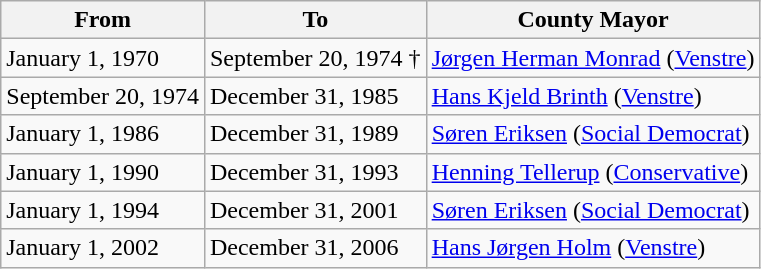<table class="wikitable">
<tr>
<th>From</th>
<th>To</th>
<th>County Mayor</th>
</tr>
<tr>
<td>January 1, 1970</td>
<td>September 20, 1974 †</td>
<td><a href='#'>Jørgen Herman Monrad</a> (<a href='#'>Venstre</a>)</td>
</tr>
<tr>
<td>September 20, 1974</td>
<td>December 31, 1985</td>
<td><a href='#'>Hans Kjeld Brinth</a> (<a href='#'>Venstre</a>)</td>
</tr>
<tr>
<td>January 1, 1986</td>
<td>December 31, 1989</td>
<td><a href='#'>Søren Eriksen</a> (<a href='#'>Social Democrat</a>)</td>
</tr>
<tr>
<td>January 1, 1990</td>
<td>December 31, 1993</td>
<td><a href='#'>Henning Tellerup</a> (<a href='#'>Conservative</a>)</td>
</tr>
<tr>
<td>January 1, 1994</td>
<td>December 31, 2001</td>
<td><a href='#'>Søren Eriksen</a> (<a href='#'>Social Democrat</a>)</td>
</tr>
<tr>
<td>January 1, 2002</td>
<td>December 31, 2006</td>
<td><a href='#'>Hans Jørgen Holm</a> (<a href='#'>Venstre</a>)</td>
</tr>
</table>
